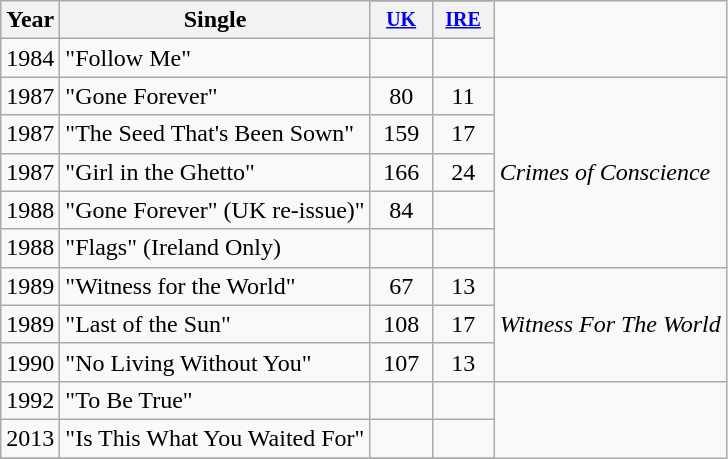<table class="wikitable" style="text-align:center;">
<tr>
<th rowspan="2">Year</th>
<th rowspan="2">Single</th>
</tr>
<tr style="font-size:smaller;">
<th style="width:35px;"><a href='#'>UK</a></th>
<th style="width:35px;"><a href='#'>IRE</a></th>
</tr>
<tr>
<td>1984</td>
<td style="text-align:left;">"Follow Me"</td>
<td></td>
<td></td>
</tr>
<tr>
<td>1987</td>
<td style="text-align:left;">"Gone Forever"</td>
<td>80</td>
<td>11</td>
<td style="text-align:left;" rowspan="5"><em>Crimes of Conscience</em></td>
</tr>
<tr>
<td>1987</td>
<td style="text-align:left;">"The Seed That's Been Sown"</td>
<td>159</td>
<td>17</td>
</tr>
<tr>
<td>1987</td>
<td style="text-align:left;">"Girl in the Ghetto"</td>
<td>166</td>
<td>24</td>
</tr>
<tr>
<td>1988</td>
<td style="text-align:left;">"Gone Forever" (UK re-issue)"</td>
<td>84</td>
<td></td>
</tr>
<tr>
<td>1988</td>
<td style="text-align:left;">"Flags" (Ireland Only)</td>
<td></td>
<td></td>
</tr>
<tr>
<td>1989</td>
<td style="text-align:left;">"Witness for the World"</td>
<td>67</td>
<td>13</td>
<td style="text-align:left;" rowspan="3"><em>Witness For The World</em></td>
</tr>
<tr>
<td>1989</td>
<td style="text-align:left;">"Last of the Sun"</td>
<td>108</td>
<td>17</td>
</tr>
<tr>
<td>1990</td>
<td style="text-align:left;">"No Living Without You"</td>
<td>107</td>
<td>13</td>
</tr>
<tr>
<td>1992</td>
<td style="text-align:left;">"To Be True"</td>
<td></td>
<td></td>
</tr>
<tr>
<td>2013</td>
<td style="text-align:left;">"Is This What You Waited For"</td>
<td></td>
<td></td>
</tr>
<tr>
</tr>
</table>
